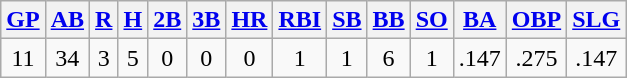<table class="wikitable">
<tr>
<th><a href='#'>GP</a></th>
<th><a href='#'>AB</a></th>
<th><a href='#'>R</a></th>
<th><a href='#'>H</a></th>
<th><a href='#'>2B</a></th>
<th><a href='#'>3B</a></th>
<th><a href='#'>HR</a></th>
<th><a href='#'>RBI</a></th>
<th><a href='#'>SB</a></th>
<th><a href='#'>BB</a></th>
<th><a href='#'>SO</a></th>
<th><a href='#'>BA</a></th>
<th><a href='#'>OBP</a></th>
<th><a href='#'>SLG</a></th>
</tr>
<tr align=center>
<td>11</td>
<td>34</td>
<td>3</td>
<td>5</td>
<td>0</td>
<td>0</td>
<td>0</td>
<td>1</td>
<td>1</td>
<td>6</td>
<td>1</td>
<td>.147</td>
<td>.275</td>
<td>.147</td>
</tr>
</table>
